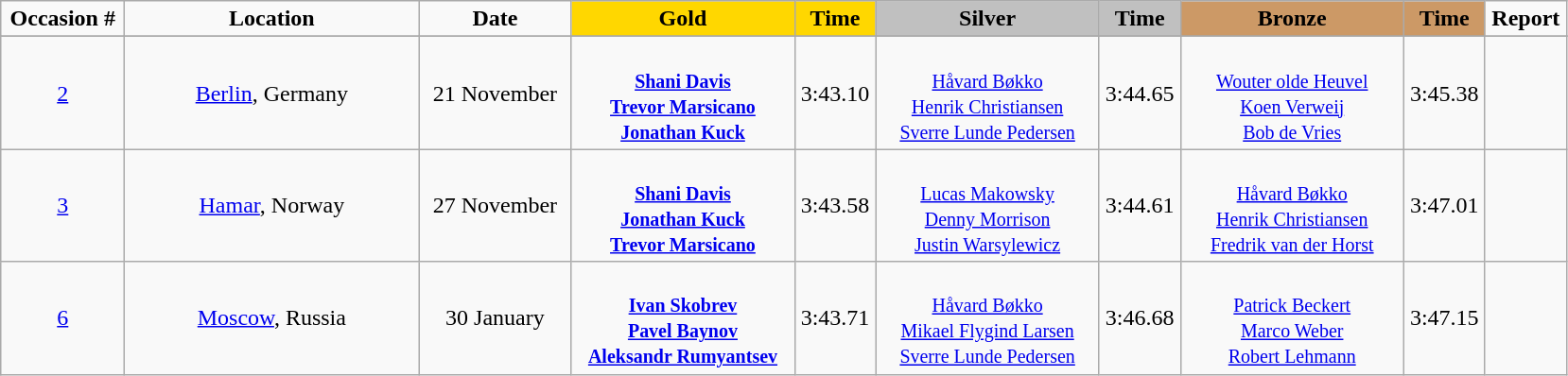<table class="wikitable">
<tr>
<td width="80" align="center"><strong>Occasion #</strong></td>
<td width="200" align="center"><strong>Location</strong></td>
<td width="100" align="center"><strong>Date</strong></td>
<td width="150" bgcolor="gold" align="center"><strong>Gold</strong></td>
<td width="50" bgcolor="gold" align="center"><strong>Time</strong></td>
<td width="150" bgcolor="silver" align="center"><strong>Silver</strong></td>
<td width="50" bgcolor="silver" align="center"><strong>Time</strong></td>
<td width="150" bgcolor="#CC9966" align="center"><strong>Bronze</strong></td>
<td width="50" bgcolor="#CC9966" align="center"><strong>Time</strong></td>
<td width="50" align="center"><strong>Report</strong></td>
</tr>
<tr bgcolor="#cccccc">
</tr>
<tr>
<td align="center"><a href='#'>2</a></td>
<td align="center"><a href='#'>Berlin</a>, Germany</td>
<td align="center">21 November</td>
<td align="center"><strong></strong><br><small><strong><a href='#'>Shani Davis</a><br><a href='#'>Trevor Marsicano</a><br><a href='#'>Jonathan Kuck</a></strong></small></td>
<td align="center">3:43.10</td>
<td align="center"><br><small><a href='#'>Håvard Bøkko</a><br><a href='#'>Henrik Christiansen</a><br><a href='#'>Sverre Lunde Pedersen</a></small></td>
<td align="center">3:44.65</td>
<td align="center"><br><small><a href='#'>Wouter olde Heuvel</a><br><a href='#'>Koen Verweij</a><br><a href='#'>Bob de Vries</a></small></td>
<td align="center">3:45.38</td>
<td align="center"></td>
</tr>
<tr>
<td align="center"><a href='#'>3</a></td>
<td align="center"><a href='#'>Hamar</a>, Norway</td>
<td align="center">27 November</td>
<td align="center"><strong></strong><br><small><strong><a href='#'>Shani Davis</a><br><a href='#'>Jonathan Kuck</a><br><a href='#'>Trevor Marsicano</a></strong></small></td>
<td align="center">3:43.58</td>
<td align="center"><br><small><a href='#'>Lucas Makowsky</a><br><a href='#'>Denny Morrison</a><br><a href='#'>Justin Warsylewicz</a></small></td>
<td align="center">3:44.61</td>
<td align="center"><br><small><a href='#'>Håvard Bøkko</a><br><a href='#'>Henrik Christiansen</a><br><a href='#'>Fredrik van der Horst</a></small></td>
<td align="center">3:47.01</td>
<td align="center"></td>
</tr>
<tr>
<td align="center"><a href='#'>6</a></td>
<td align="center"><a href='#'>Moscow</a>, Russia</td>
<td align="center">30 January</td>
<td align="center"><strong></strong><br><small><strong><a href='#'>Ivan Skobrev</a><br><a href='#'>Pavel Baynov</a><br><a href='#'>Aleksandr Rumyantsev</a></strong></small></td>
<td align="center">3:43.71</td>
<td align="center"><br><small><a href='#'>Håvard Bøkko</a><br><a href='#'>Mikael Flygind Larsen</a><br><a href='#'>Sverre Lunde Pedersen</a></small></td>
<td align="center">3:46.68</td>
<td align="center"><br><small><a href='#'>Patrick Beckert</a><br><a href='#'>Marco Weber</a><br><a href='#'>Robert Lehmann</a></small></td>
<td align="center">3:47.15</td>
<td align="center"></td>
</tr>
</table>
